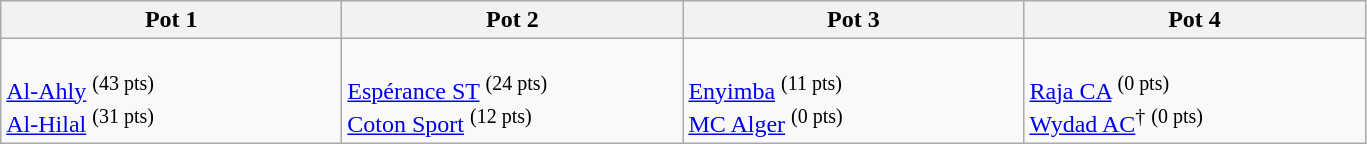<table class="wikitable">
<tr>
<th width=220>Pot 1</th>
<th width=220>Pot 2</th>
<th width=220>Pot 3</th>
<th width=220>Pot 4</th>
</tr>
<tr>
<td><br> <a href='#'>Al-Ahly</a> <sup>(43 pts)</sup><br>
 <a href='#'>Al-Hilal</a> <sup>(31 pts)</sup></td>
<td><br> <a href='#'>Espérance ST</a> <sup>(24 pts)</sup><br>
 <a href='#'>Coton Sport</a> <sup>(12 pts)</sup></td>
<td><br> <a href='#'>Enyimba</a> <sup>(11 pts)</sup><br>
 <a href='#'>MC Alger</a> <sup>(0 pts)</sup><br></td>
<td><br> <a href='#'>Raja CA</a> <sup>(0 pts)</sup><br>
 <a href='#'>Wydad AC</a><sup>†</sup> <sup>(0 pts)</sup></td>
</tr>
</table>
